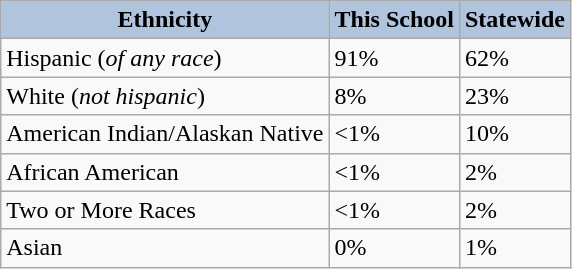<table class="wikitable"  ;>
<tr style="text-align:center;">
<th style="background:#B0C4DE;">Ethnicity</th>
<th style="background:#B0C4DE;">This School </th>
<th style="background:#B0C4DE;">Statewide </th>
</tr>
<tr>
<td>Hispanic (<em>of any race</em>)</td>
<td>91%</td>
<td>62%</td>
</tr>
<tr>
<td>White (<em>not hispanic</em>)</td>
<td>8%</td>
<td>23%</td>
</tr>
<tr>
<td>American Indian/Alaskan Native</td>
<td><1%</td>
<td>10%</td>
</tr>
<tr>
<td>African American</td>
<td><1%</td>
<td>2%</td>
</tr>
<tr>
<td>Two or More Races</td>
<td><1%</td>
<td>2%</td>
</tr>
<tr>
<td>Asian</td>
<td>0%</td>
<td>1%</td>
</tr>
</table>
